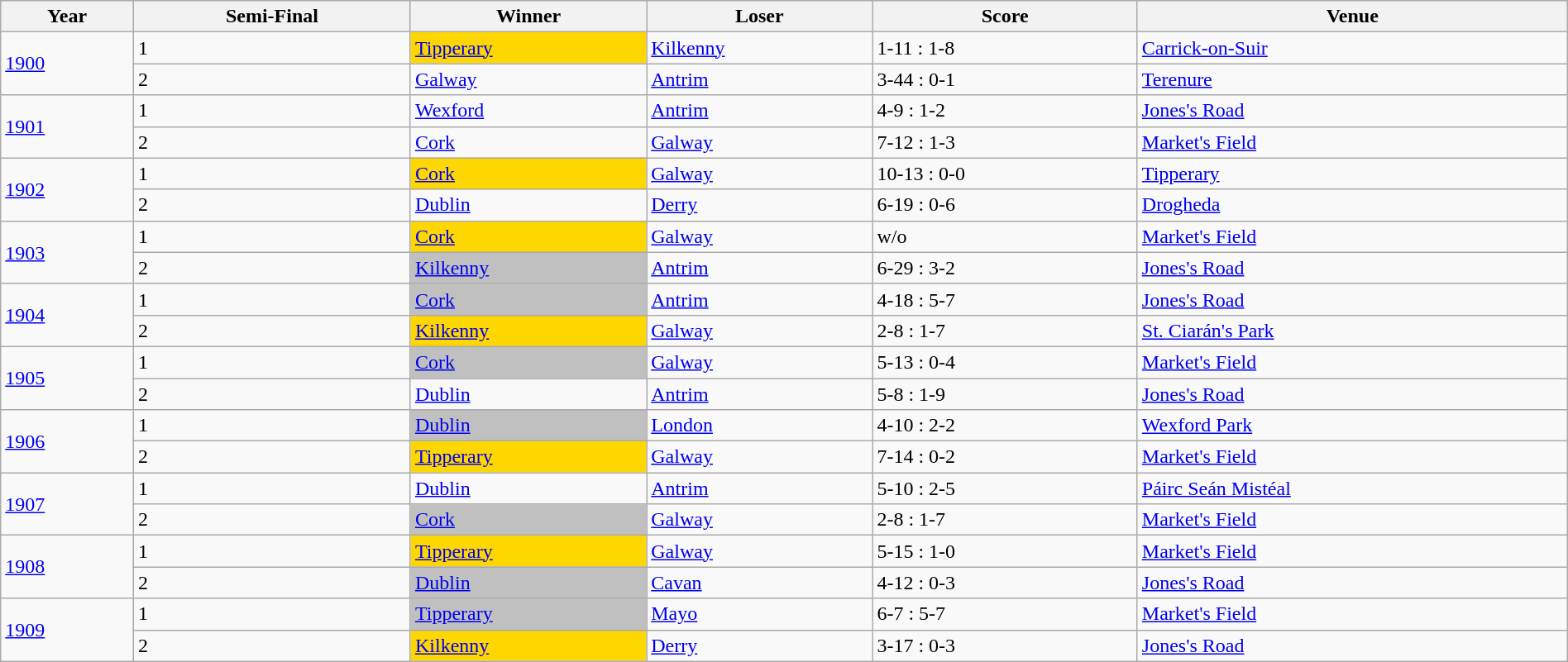<table class="wikitable" width=100%>
<tr>
<th>Year</th>
<th>Semi-Final</th>
<th>Winner</th>
<th>Loser</th>
<th>Score</th>
<th>Venue</th>
</tr>
<tr>
<td rowspan=2><a href='#'>1900</a></td>
<td>1</td>
<td style="background-color:#FFD700"><a href='#'>Tipperary</a></td>
<td><a href='#'>Kilkenny</a></td>
<td>1-11 : 1-8</td>
<td><a href='#'>Carrick-on-Suir</a></td>
</tr>
<tr>
<td>2</td>
<td><a href='#'>Galway</a></td>
<td><a href='#'>Antrim</a></td>
<td>3-44 : 0-1</td>
<td><a href='#'>Terenure</a></td>
</tr>
<tr>
<td rowspan=2><a href='#'>1901</a></td>
<td>1</td>
<td><a href='#'>Wexford</a></td>
<td><a href='#'>Antrim</a></td>
<td>4-9 : 1-2</td>
<td><a href='#'>Jones's Road</a></td>
</tr>
<tr>
<td>2</td>
<td><a href='#'>Cork</a></td>
<td><a href='#'>Galway</a></td>
<td>7-12 : 1-3</td>
<td><a href='#'>Market's Field</a></td>
</tr>
<tr>
<td rowspan=2><a href='#'>1902</a></td>
<td>1</td>
<td style="background-color:#FFD700"><a href='#'>Cork</a></td>
<td><a href='#'>Galway</a></td>
<td>10-13 : 0-0</td>
<td><a href='#'>Tipperary</a></td>
</tr>
<tr>
<td>2</td>
<td><a href='#'>Dublin</a></td>
<td><a href='#'>Derry</a></td>
<td>6-19 : 0-6</td>
<td><a href='#'>Drogheda</a></td>
</tr>
<tr>
<td rowspan=2><a href='#'>1903</a></td>
<td>1</td>
<td style="background-color:#FFD700"><a href='#'>Cork</a></td>
<td><a href='#'>Galway</a></td>
<td>w/o</td>
<td><a href='#'>Market's Field</a></td>
</tr>
<tr>
<td>2</td>
<td style="background-color:#C0C0C0"><a href='#'>Kilkenny</a></td>
<td><a href='#'>Antrim</a></td>
<td>6-29 : 3-2</td>
<td><a href='#'>Jones's Road</a></td>
</tr>
<tr>
<td rowspan=2><a href='#'>1904</a></td>
<td>1</td>
<td style="background-color:#C0C0C0"><a href='#'>Cork</a></td>
<td><a href='#'>Antrim</a></td>
<td>4-18 : 5-7</td>
<td><a href='#'>Jones's Road</a></td>
</tr>
<tr>
<td>2</td>
<td style="background-color:#FFD700"><a href='#'>Kilkenny</a></td>
<td><a href='#'>Galway</a></td>
<td>2-8 : 1-7</td>
<td><a href='#'>St. Ciarán's Park</a></td>
</tr>
<tr>
<td rowspan=2><a href='#'>1905</a></td>
<td>1</td>
<td style="background-color:#C0C0C0"><a href='#'>Cork</a></td>
<td><a href='#'>Galway</a></td>
<td>5-13 : 0-4</td>
<td><a href='#'>Market's Field</a></td>
</tr>
<tr>
<td>2</td>
<td><a href='#'>Dublin</a></td>
<td><a href='#'>Antrim</a></td>
<td>5-8 : 1-9</td>
<td><a href='#'>Jones's Road</a></td>
</tr>
<tr>
<td rowspan=2><a href='#'>1906</a></td>
<td>1</td>
<td style="background-color:#C0C0C0"><a href='#'>Dublin</a></td>
<td><a href='#'>London</a></td>
<td>4-10 : 2-2</td>
<td><a href='#'>Wexford Park</a></td>
</tr>
<tr>
<td>2</td>
<td style="background-color:#FFD700"><a href='#'>Tipperary</a></td>
<td><a href='#'>Galway</a></td>
<td>7-14 : 0-2</td>
<td><a href='#'>Market's Field</a></td>
</tr>
<tr>
<td rowspan=2><a href='#'>1907</a></td>
<td>1</td>
<td><a href='#'>Dublin</a></td>
<td><a href='#'>Antrim</a></td>
<td>5-10 : 2-5</td>
<td><a href='#'>Páirc Seán Mistéal</a></td>
</tr>
<tr>
<td>2</td>
<td style="background-color:#C0C0C0"><a href='#'>Cork</a></td>
<td><a href='#'>Galway</a></td>
<td>2-8 : 1-7</td>
<td><a href='#'>Market's Field</a></td>
</tr>
<tr>
<td rowspan=2><a href='#'>1908</a></td>
<td>1</td>
<td style="background-color:#FFD700"><a href='#'>Tipperary</a></td>
<td><a href='#'>Galway</a></td>
<td>5-15 : 1-0</td>
<td><a href='#'>Market's Field</a></td>
</tr>
<tr>
<td>2</td>
<td style="background-color:#C0C0C0"><a href='#'>Dublin</a></td>
<td><a href='#'>Cavan</a></td>
<td>4-12 : 0-3</td>
<td><a href='#'>Jones's Road</a></td>
</tr>
<tr>
<td rowspan=2><a href='#'>1909</a></td>
<td>1</td>
<td style="background-color:#C0C0C0"><a href='#'>Tipperary</a></td>
<td><a href='#'>Mayo</a></td>
<td>6-7 : 5-7</td>
<td><a href='#'>Market's Field</a></td>
</tr>
<tr>
<td>2</td>
<td style="background-color:#FFD700"><a href='#'>Kilkenny</a></td>
<td><a href='#'>Derry</a></td>
<td>3-17 : 0-3</td>
<td><a href='#'>Jones's Road</a></td>
</tr>
</table>
